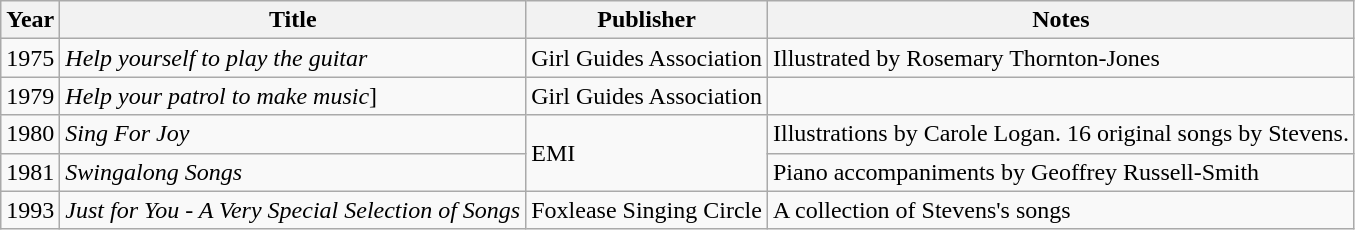<table class="wikitable sortable">
<tr>
<th>Year</th>
<th>Title</th>
<th>Publisher</th>
<th>Notes</th>
</tr>
<tr>
<td>1975</td>
<td><em>Help yourself to play the guitar</em></td>
<td>Girl Guides Association</td>
<td>Illustrated by Rosemary Thornton-Jones</td>
</tr>
<tr>
<td>1979</td>
<td><em>Help your patrol to make music</em>]</td>
<td>Girl Guides Association</td>
<td></td>
</tr>
<tr>
<td>1980</td>
<td><em>Sing For Joy</em></td>
<td rowspan="2">EMI</td>
<td>Illustrations by Carole Logan. 16 original songs by Stevens.</td>
</tr>
<tr>
<td>1981</td>
<td><em>Swingalong Songs</em></td>
<td>Piano accompaniments by Geoffrey Russell-Smith</td>
</tr>
<tr>
<td>1993</td>
<td><em>Just for You - A Very Special Selection of Songs</em></td>
<td>Foxlease Singing Circle</td>
<td>A collection of Stevens's songs</td>
</tr>
</table>
